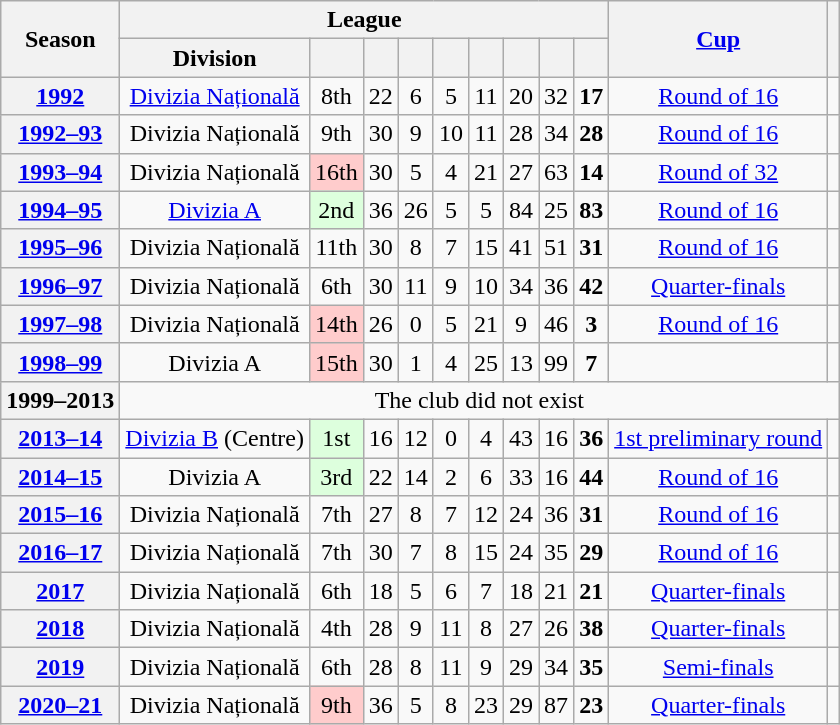<table class="wikitable plainrowheaders" style="text-align: center;">
<tr>
<th rowspan=2 scope=col>Season</th>
<th colspan=9>League</th>
<th rowspan=2 scope=col><a href='#'>Cup</a></th>
<th rowspan=2 scope=col></th>
</tr>
<tr>
<th scope=col>Division</th>
<th scope=col></th>
<th scope=col></th>
<th scope=col></th>
<th scope=col></th>
<th scope=col></th>
<th scope=col></th>
<th scope=col></th>
<th scope=col></th>
</tr>
<tr>
<th scope="row"><a href='#'>1992</a></th>
<td><a href='#'>Divizia Națională</a></td>
<td>8th</td>
<td>22</td>
<td>6</td>
<td>5</td>
<td>11</td>
<td>20</td>
<td>32</td>
<td><strong>17</strong></td>
<td><a href='#'>Round of 16</a></td>
<td></td>
</tr>
<tr>
<th scope="row"><a href='#'>1992–93</a></th>
<td>Divizia Națională</td>
<td>9th</td>
<td>30</td>
<td>9</td>
<td>10</td>
<td>11</td>
<td>28</td>
<td>34</td>
<td><strong>28</strong></td>
<td><a href='#'>Round of 16</a></td>
<td></td>
</tr>
<tr>
<th scope="row"><a href='#'>1993–94</a></th>
<td>Divizia Națională</td>
<td bgcolor="#FFCCCC"> 16th</td>
<td>30</td>
<td>5</td>
<td>4</td>
<td>21</td>
<td>27</td>
<td>63</td>
<td><strong>14</strong></td>
<td><a href='#'>Round of 32</a></td>
<td></td>
</tr>
<tr>
<th scope="row"><a href='#'>1994–95</a></th>
<td><a href='#'>Divizia A</a></td>
<td style="background:#ddffdd;"> 2nd</td>
<td>36</td>
<td>26</td>
<td>5</td>
<td>5</td>
<td>84</td>
<td>25</td>
<td><strong>83</strong></td>
<td><a href='#'>Round of 16</a></td>
<td></td>
</tr>
<tr>
<th scope="row"><a href='#'>1995–96</a></th>
<td>Divizia Națională</td>
<td>11th</td>
<td>30</td>
<td>8</td>
<td>7</td>
<td>15</td>
<td>41</td>
<td>51</td>
<td><strong>31</strong></td>
<td><a href='#'>Round of 16</a></td>
<td></td>
</tr>
<tr>
<th scope="row"><a href='#'>1996–97</a></th>
<td>Divizia Națională</td>
<td>6th</td>
<td>30</td>
<td>11</td>
<td>9</td>
<td>10</td>
<td>34</td>
<td>36</td>
<td><strong>42</strong></td>
<td><a href='#'>Quarter-finals</a></td>
<td></td>
</tr>
<tr>
<th scope="row"><a href='#'>1997–98</a></th>
<td>Divizia Națională</td>
<td bgcolor="#FFCCCC"> 14th</td>
<td>26</td>
<td>0</td>
<td>5</td>
<td>21</td>
<td>9</td>
<td>46</td>
<td><strong>3</strong></td>
<td><a href='#'>Round of 16</a></td>
<td></td>
</tr>
<tr>
<th scope="row"><a href='#'>1998–99</a></th>
<td>Divizia A</td>
<td bgcolor="#FFCCCC"> 15th</td>
<td>30</td>
<td>1</td>
<td>4</td>
<td>25</td>
<td>13</td>
<td>99</td>
<td><strong>7</strong></td>
<td></td>
<td></td>
</tr>
<tr>
<th scope="row">1999–2013</th>
<td colspan="11">The club did not exist</td>
</tr>
<tr>
<th scope="row"><a href='#'>2013–14</a></th>
<td><a href='#'>Divizia B</a> (Centre)</td>
<td style="background:#ddffdd;"> 1st</td>
<td>16</td>
<td>12</td>
<td>0</td>
<td>4</td>
<td>43</td>
<td>16</td>
<td><strong>36</strong></td>
<td><a href='#'>1st preliminary round</a></td>
<td></td>
</tr>
<tr>
<th scope="row"><a href='#'>2014–15</a></th>
<td>Divizia A</td>
<td style="background:#ddffdd;"> 3rd</td>
<td>22</td>
<td>14</td>
<td>2</td>
<td>6</td>
<td>33</td>
<td>16</td>
<td><strong>44</strong></td>
<td><a href='#'>Round of 16</a></td>
<td></td>
</tr>
<tr>
<th scope="row"><a href='#'>2015–16</a></th>
<td>Divizia Națională</td>
<td>7th</td>
<td>27</td>
<td>8</td>
<td>7</td>
<td>12</td>
<td>24</td>
<td>36</td>
<td><strong>31</strong></td>
<td><a href='#'>Round of 16</a></td>
<td></td>
</tr>
<tr>
<th scope="row"><a href='#'>2016–17</a></th>
<td>Divizia Națională</td>
<td>7th</td>
<td>30</td>
<td>7</td>
<td>8</td>
<td>15</td>
<td>24</td>
<td>35</td>
<td><strong>29</strong></td>
<td><a href='#'>Round of 16</a></td>
<td></td>
</tr>
<tr>
<th scope="row"><a href='#'>2017</a></th>
<td>Divizia Națională</td>
<td>6th</td>
<td>18</td>
<td>5</td>
<td>6</td>
<td>7</td>
<td>18</td>
<td>21</td>
<td><strong>21</strong></td>
<td><a href='#'>Quarter-finals</a></td>
<td></td>
</tr>
<tr>
<th scope="row"><a href='#'>2018</a></th>
<td>Divizia Națională</td>
<td>4th</td>
<td>28</td>
<td>9</td>
<td>11</td>
<td>8</td>
<td>27</td>
<td>26</td>
<td><strong>38</strong></td>
<td><a href='#'>Quarter-finals</a></td>
<td></td>
</tr>
<tr>
<th scope="row"><a href='#'>2019</a></th>
<td>Divizia Națională</td>
<td>6th</td>
<td>28</td>
<td>8</td>
<td>11</td>
<td>9</td>
<td>29</td>
<td>34</td>
<td><strong>35</strong></td>
<td><a href='#'>Semi-finals</a></td>
<td></td>
</tr>
<tr>
<th scope="row"><a href='#'>2020–21</a></th>
<td>Divizia Națională</td>
<td bgcolor="#FFCCCC"> 9th</td>
<td>36</td>
<td>5</td>
<td>8</td>
<td>23</td>
<td>29</td>
<td>87</td>
<td><strong>23</strong></td>
<td><a href='#'>Quarter-finals</a></td>
<td></td>
</tr>
</table>
